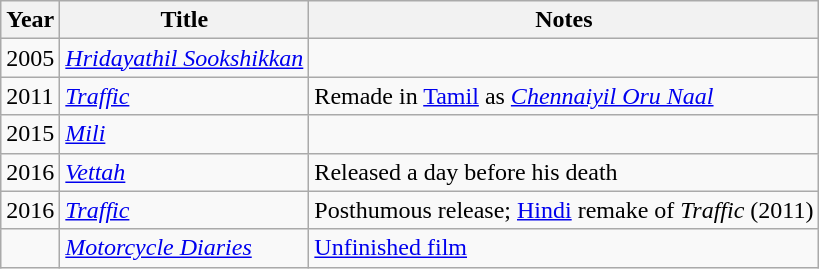<table class="wikitable">
<tr>
<th>Year</th>
<th>Title</th>
<th>Notes</th>
</tr>
<tr>
<td>2005</td>
<td><em><a href='#'>Hridayathil Sookshikkan</a></em></td>
<td></td>
</tr>
<tr>
<td>2011</td>
<td><em><a href='#'>Traffic</a></em></td>
<td>Remade in <a href='#'>Tamil</a> as <em><a href='#'>Chennaiyil Oru Naal</a></em></td>
</tr>
<tr>
<td>2015</td>
<td><em><a href='#'>Mili</a></em></td>
<td></td>
</tr>
<tr>
<td>2016</td>
<td><em><a href='#'>Vettah</a></em></td>
<td>Released a day before his death</td>
</tr>
<tr>
<td>2016</td>
<td><em><a href='#'>Traffic</a></em></td>
<td>Posthumous release; <a href='#'>Hindi</a> remake of  <em>Traffic</em> (2011)</td>
</tr>
<tr>
<td></td>
<td><em><a href='#'>Motorcycle Diaries</a></em></td>
<td><a href='#'>Unfinished film</a></td>
</tr>
</table>
